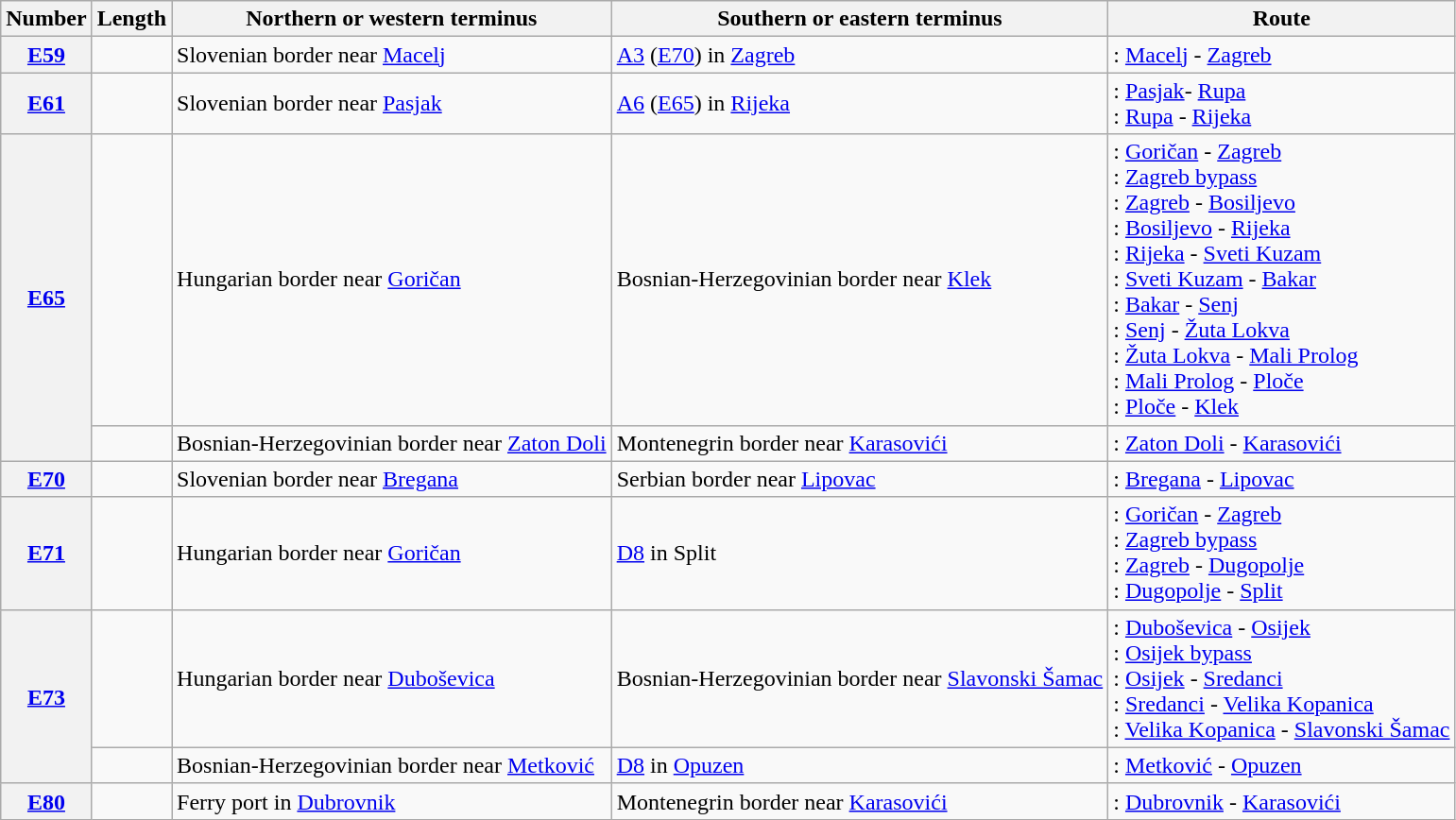<table class="wikitable sortable">
<tr>
<th>Number</th>
<th>Length</th>
<th>Northern or western terminus</th>
<th>Southern or eastern terminus</th>
<th>Route</th>
</tr>
<tr>
<th><a href='#'>E59</a></th>
<td></td>
<td>Slovenian border near <a href='#'>Macelj</a></td>
<td><a href='#'>A3</a> (<a href='#'>E70</a>)  in <a href='#'>Zagreb</a></td>
<td>: <a href='#'>Macelj</a> - <a href='#'>Zagreb</a></td>
</tr>
<tr>
<th><a href='#'>E61</a></th>
<td></td>
<td>Slovenian border near <a href='#'>Pasjak</a></td>
<td><a href='#'>A6</a> (<a href='#'>E65</a>) in <a href='#'>Rijeka</a></td>
<td>: <a href='#'>Pasjak</a>- <a href='#'>Rupa</a><br>: <a href='#'>Rupa</a> - <a href='#'>Rijeka</a></td>
</tr>
<tr>
<th rowspan="2"><a href='#'>E65</a></th>
<td></td>
<td>Hungarian border near <a href='#'>Goričan</a></td>
<td>Bosnian-Herzegovinian border near <a href='#'>Klek</a></td>
<td>: <a href='#'>Goričan</a> - <a href='#'>Zagreb</a><br>: <a href='#'>Zagreb bypass</a><br>: <a href='#'>Zagreb</a> - <a href='#'>Bosiljevo</a><br>: <a href='#'>Bosiljevo</a> - <a href='#'>Rijeka</a><br>: <a href='#'>Rijeka</a> - <a href='#'>Sveti Kuzam</a><br>: <a href='#'>Sveti Kuzam</a> - <a href='#'>Bakar</a><br>: <a href='#'>Bakar</a> - <a href='#'>Senj</a><br>: <a href='#'>Senj</a> - <a href='#'>Žuta Lokva</a><br>: <a href='#'>Žuta Lokva</a> - <a href='#'>Mali Prolog</a><br>: <a href='#'>Mali Prolog</a> - <a href='#'>Ploče</a><br>: <a href='#'>Ploče</a> - <a href='#'>Klek</a></td>
</tr>
<tr>
<td></td>
<td>Bosnian-Herzegovinian border near <a href='#'>Zaton Doli</a></td>
<td>Montenegrin border near <a href='#'>Karasovići</a></td>
<td>: <a href='#'>Zaton Doli</a> - <a href='#'>Karasovići</a></td>
</tr>
<tr>
<th><a href='#'>E70</a></th>
<td></td>
<td>Slovenian border near <a href='#'>Bregana</a></td>
<td>Serbian border near <a href='#'>Lipovac</a></td>
<td>: <a href='#'>Bregana</a> - <a href='#'>Lipovac</a></td>
</tr>
<tr>
<th><a href='#'>E71</a></th>
<td></td>
<td>Hungarian border near <a href='#'>Goričan</a></td>
<td><a href='#'>D8</a> in Split</td>
<td>: <a href='#'>Goričan</a> - <a href='#'>Zagreb</a><br>: <a href='#'>Zagreb bypass</a><br>: <a href='#'>Zagreb</a> - <a href='#'>Dugopolje</a><br>: <a href='#'>Dugopolje</a> - <a href='#'>Split</a></td>
</tr>
<tr>
<th rowspan="2"><a href='#'>E73</a></th>
<td></td>
<td>Hungarian border near <a href='#'>Duboševica</a></td>
<td>Bosnian-Herzegovinian border near <a href='#'>Slavonski Šamac</a></td>
<td>: <a href='#'>Duboševica</a> - <a href='#'>Osijek</a><br>: <a href='#'>Osijek bypass</a><br>: <a href='#'>Osijek</a> - <a href='#'>Sredanci</a><br>: <a href='#'>Sredanci</a> - <a href='#'>Velika Kopanica</a><br>: <a href='#'>Velika Kopanica</a> - <a href='#'>Slavonski Šamac</a></td>
</tr>
<tr>
<td></td>
<td>Bosnian-Herzegovinian border near <a href='#'>Metković</a></td>
<td><a href='#'>D8</a> in <a href='#'>Opuzen</a></td>
<td>: <a href='#'>Metković</a> - <a href='#'>Opuzen</a></td>
</tr>
<tr>
<th><a href='#'>E80</a></th>
<td></td>
<td>Ferry port in <a href='#'>Dubrovnik</a></td>
<td>Montenegrin border near <a href='#'>Karasovići</a></td>
<td>: <a href='#'>Dubrovnik</a> - <a href='#'>Karasovići</a></td>
</tr>
</table>
